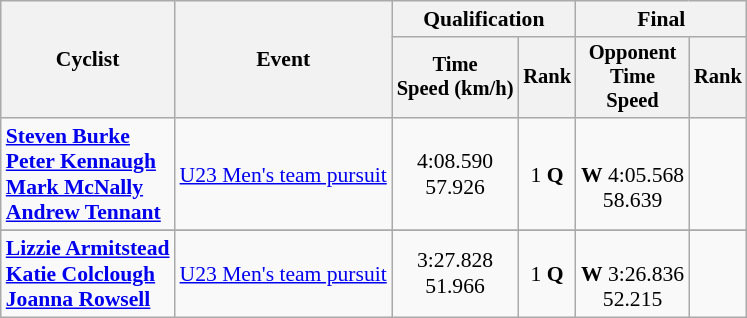<table class="wikitable" style="font-size:90%">
<tr>
<th rowspan="2">Cyclist</th>
<th rowspan="2">Event</th>
<th colspan=2>Qualification</th>
<th colspan=2>Final</th>
</tr>
<tr style="font-size:95%">
<th>Time<br>Speed (km/h)</th>
<th>Rank</th>
<th>Opponent<br>Time<br>Speed</th>
<th>Rank</th>
</tr>
<tr align=center>
<td align=left><strong><a href='#'>Steven Burke</a><br><a href='#'>Peter Kennaugh</a><br><a href='#'>Mark McNally</a><br><a href='#'>Andrew Tennant</a></strong></td>
<td align=left><a href='#'>U23 Men's team pursuit</a></td>
<td>4:08.590<br>57.926</td>
<td>1 <strong>Q</strong></td>
<td><br> <strong>W</strong> 4:05.568<br>58.639</td>
<td></td>
</tr>
<tr align=center>
</tr>
<tr align=center>
<td align=left><strong><a href='#'>Lizzie Armitstead</a><br><a href='#'>Katie Colclough</a><br><a href='#'>Joanna Rowsell</a></strong></td>
<td align=left><a href='#'>U23 Men's team pursuit</a></td>
<td>3:27.828<br>51.966</td>
<td>1 <strong>Q</strong></td>
<td><br> <strong>W</strong> 3:26.836<br>52.215</td>
<td></td>
</tr>
</table>
